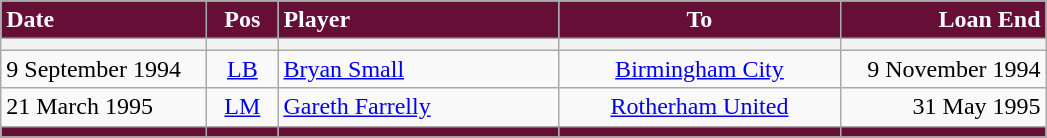<table class="wikitable">
<tr>
<th style="background:#670E36; color:#ffffff; text-align:left; width:130px">Date</th>
<th style="background:#670E36; color:#ffffff; text-align:center; width:40px">Pos</th>
<th style="background:#670E36; color:#ffffff; text-align:left; width:180px">Player</th>
<th style="background:#670E36; color:#ffffff; text-align:center; width:180px">To</th>
<th style="background:#670E36; color:#ffffff; text-align:right; width:130px">Loan End</th>
</tr>
<tr>
<th></th>
<th></th>
<th></th>
<th></th>
<th></th>
</tr>
<tr>
<td>9 September 1994</td>
<td style="text-align:center;"><a href='#'>LB</a></td>
<td><a href='#'>Bryan Small</a></td>
<td style="text-align:center;"><a href='#'>Birmingham City</a></td>
<td style="text-align:right;">9 November 1994</td>
</tr>
<tr>
<td>21 March 1995</td>
<td style="text-align:center;"><a href='#'>LM</a></td>
<td><a href='#'>Gareth Farrelly</a></td>
<td style="text-align:center;"><a href='#'>Rotherham United</a></td>
<td style="text-align:right;">31 May 1995</td>
</tr>
<tr>
<th style="background:#670E36;"></th>
<th style="background:#670E36;"></th>
<th style="background:#670E36;"></th>
<th style="background:#670E36;"></th>
<th style="background:#670E36;"></th>
</tr>
</table>
